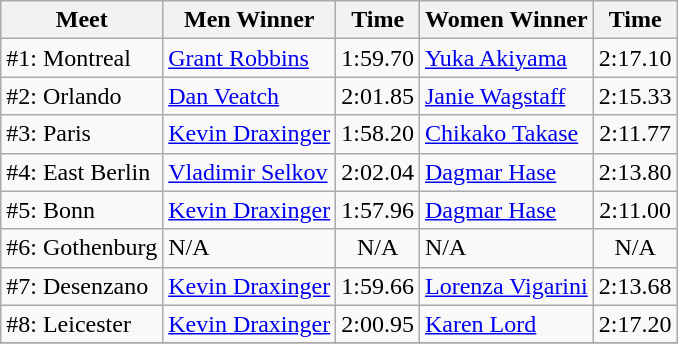<table class=wikitable>
<tr>
<th>Meet</th>
<th>Men Winner</th>
<th>Time</th>
<th>Women Winner</th>
<th>Time</th>
</tr>
<tr>
<td>#1: Montreal</td>
<td> <a href='#'>Grant Robbins</a></td>
<td align=center>1:59.70</td>
<td> <a href='#'>Yuka Akiyama</a></td>
<td align=center>2:17.10</td>
</tr>
<tr>
<td>#2: Orlando</td>
<td> <a href='#'>Dan Veatch</a></td>
<td align=center>2:01.85</td>
<td> <a href='#'>Janie Wagstaff</a></td>
<td align=center>2:15.33</td>
</tr>
<tr>
<td>#3: Paris</td>
<td> <a href='#'>Kevin Draxinger</a></td>
<td align=center>1:58.20</td>
<td> <a href='#'>Chikako Takase</a></td>
<td align=center>2:11.77</td>
</tr>
<tr>
<td>#4: East Berlin</td>
<td> <a href='#'>Vladimir Selkov</a></td>
<td align=center>2:02.04</td>
<td> <a href='#'>Dagmar Hase</a></td>
<td align=center>2:13.80</td>
</tr>
<tr>
<td>#5: Bonn</td>
<td> <a href='#'>Kevin Draxinger</a></td>
<td align=center>1:57.96</td>
<td> <a href='#'>Dagmar Hase</a></td>
<td align=center>2:11.00</td>
</tr>
<tr>
<td>#6: Gothenburg</td>
<td>N/A</td>
<td align=center>N/A</td>
<td>N/A</td>
<td align=center>N/A</td>
</tr>
<tr>
<td>#7: Desenzano</td>
<td> <a href='#'>Kevin Draxinger</a></td>
<td align=center>1:59.66</td>
<td> <a href='#'>Lorenza Vigarini</a></td>
<td align=center>2:13.68</td>
</tr>
<tr>
<td>#8: Leicester</td>
<td> <a href='#'>Kevin Draxinger</a></td>
<td align=center>2:00.95</td>
<td> <a href='#'>Karen Lord</a></td>
<td align=center>2:17.20</td>
</tr>
<tr>
</tr>
</table>
